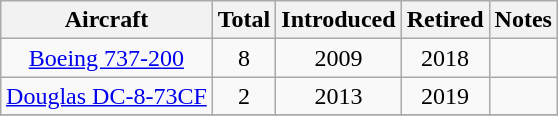<table class="wikitable" style="margin:0.5em auto;text-align:center">
<tr>
<th>Aircraft</th>
<th>Total</th>
<th>Introduced</th>
<th>Retired</th>
<th>Notes</th>
</tr>
<tr>
<td><a href='#'>Boeing 737-200</a></td>
<td>8</td>
<td>2009</td>
<td>2018</td>
<td></td>
</tr>
<tr>
<td><a href='#'>Douglas DC-8-73CF</a></td>
<td>2</td>
<td>2013</td>
<td>2019</td>
<td></td>
</tr>
<tr>
</tr>
</table>
